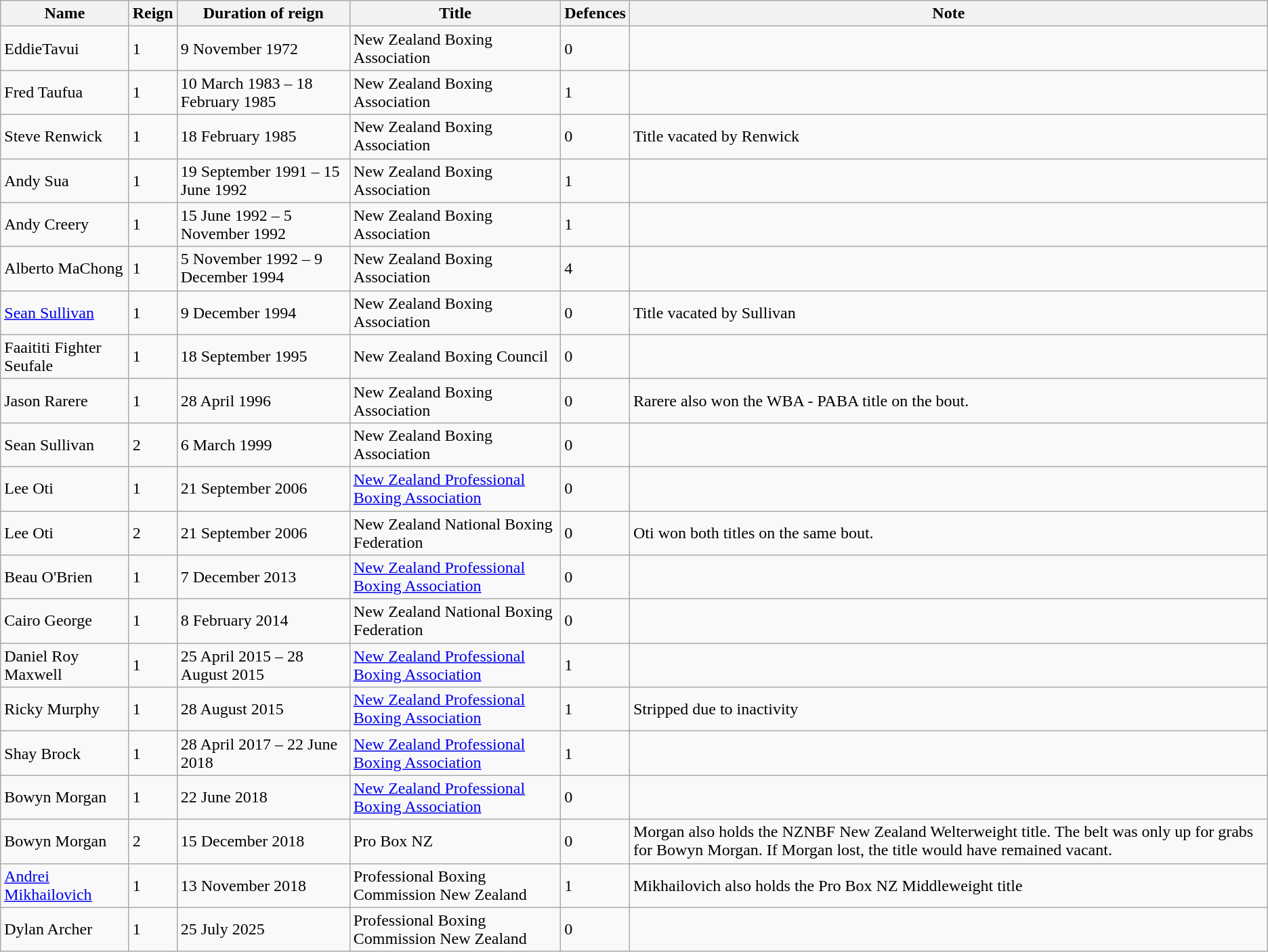<table class="wikitable">
<tr>
<th>Name</th>
<th>Reign</th>
<th>Duration of reign</th>
<th>Title</th>
<th>Defences</th>
<th>Note</th>
</tr>
<tr>
<td>EddieTavui</td>
<td>1</td>
<td>9 November 1972</td>
<td>New Zealand Boxing Association</td>
<td>0</td>
<td></td>
</tr>
<tr>
<td>Fred Taufua</td>
<td>1</td>
<td>10 March 1983 – 18 February 1985</td>
<td>New Zealand Boxing Association</td>
<td>1</td>
<td></td>
</tr>
<tr>
<td>Steve Renwick</td>
<td>1</td>
<td>18 February 1985</td>
<td>New Zealand Boxing Association</td>
<td>0</td>
<td>Title vacated by Renwick</td>
</tr>
<tr>
<td>Andy Sua</td>
<td>1</td>
<td>19 September 1991 – 15 June 1992</td>
<td>New Zealand Boxing Association</td>
<td>1</td>
<td></td>
</tr>
<tr>
<td>Andy Creery</td>
<td>1</td>
<td>15 June 1992 – 5 November 1992</td>
<td>New Zealand Boxing Association</td>
<td>1</td>
<td></td>
</tr>
<tr>
<td>Alberto MaChong</td>
<td>1</td>
<td>5 November 1992 – 9 December 1994</td>
<td>New Zealand Boxing Association</td>
<td>4</td>
<td></td>
</tr>
<tr>
<td><a href='#'>Sean Sullivan</a></td>
<td>1</td>
<td>9 December 1994</td>
<td>New Zealand Boxing Association</td>
<td>0</td>
<td>Title vacated by Sullivan</td>
</tr>
<tr>
<td>Faaititi Fighter Seufale</td>
<td>1</td>
<td>18 September 1995</td>
<td>New Zealand Boxing Council</td>
<td>0</td>
<td></td>
</tr>
<tr>
<td>Jason Rarere</td>
<td>1</td>
<td>28 April 1996</td>
<td>New Zealand Boxing Association</td>
<td>0</td>
<td>Rarere also won the WBA - PABA title on the bout.</td>
</tr>
<tr>
<td>Sean Sullivan</td>
<td>2</td>
<td>6 March 1999</td>
<td>New Zealand Boxing Association</td>
<td>0</td>
<td></td>
</tr>
<tr>
<td>Lee Oti</td>
<td>1</td>
<td>21 September 2006</td>
<td><a href='#'>New Zealand Professional Boxing Association</a></td>
<td>0</td>
<td></td>
</tr>
<tr>
<td>Lee Oti</td>
<td>2</td>
<td>21 September 2006</td>
<td>New Zealand National Boxing Federation</td>
<td>0</td>
<td>Oti won both titles on the same bout.</td>
</tr>
<tr>
<td>Beau O'Brien</td>
<td>1</td>
<td>7 December 2013</td>
<td><a href='#'>New Zealand Professional Boxing Association</a></td>
<td>0</td>
<td></td>
</tr>
<tr>
<td>Cairo George</td>
<td>1</td>
<td>8 February 2014</td>
<td>New Zealand National Boxing Federation</td>
<td>0</td>
<td></td>
</tr>
<tr>
<td>Daniel Roy Maxwell</td>
<td>1</td>
<td>25 April 2015 – 28 August 2015</td>
<td><a href='#'>New Zealand Professional Boxing Association</a></td>
<td>1</td>
<td></td>
</tr>
<tr>
<td>Ricky Murphy</td>
<td>1</td>
<td>28 August 2015</td>
<td><a href='#'>New Zealand Professional Boxing Association</a></td>
<td>1</td>
<td>Stripped due to inactivity</td>
</tr>
<tr>
<td>Shay Brock</td>
<td>1</td>
<td>28 April 2017 – 22 June 2018</td>
<td><a href='#'>New Zealand Professional Boxing Association</a></td>
<td>1</td>
<td></td>
</tr>
<tr>
<td>Bowyn Morgan</td>
<td>1</td>
<td>22 June 2018</td>
<td><a href='#'>New Zealand Professional Boxing Association</a></td>
<td>0</td>
<td></td>
</tr>
<tr>
<td>Bowyn Morgan</td>
<td>2</td>
<td>15 December 2018</td>
<td>Pro Box NZ</td>
<td>0</td>
<td>Morgan also holds the NZNBF New Zealand Welterweight title. The belt was only up for grabs for Bowyn Morgan. If Morgan lost, the title would have remained vacant.</td>
</tr>
<tr>
<td><a href='#'>Andrei Mikhailovich</a></td>
<td>1</td>
<td>13 November 2018</td>
<td>Professional Boxing Commission New Zealand</td>
<td>1</td>
<td>Mikhailovich also holds the Pro Box NZ Middleweight title</td>
</tr>
<tr>
<td>Dylan Archer</td>
<td>1</td>
<td>25 July 2025</td>
<td>Professional Boxing Commission New Zealand</td>
<td>0</td>
<td></td>
</tr>
</table>
